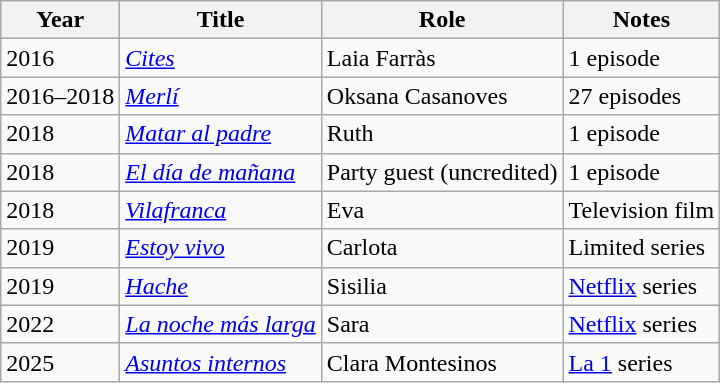<table class="wikitable sortable">
<tr>
<th>Year</th>
<th>Title</th>
<th>Role</th>
<th>Notes</th>
</tr>
<tr>
<td>2016</td>
<td><em><a href='#'>Cites</a></em></td>
<td>Laia Farràs</td>
<td>1 episode</td>
</tr>
<tr>
<td>2016–2018</td>
<td><em><a href='#'>Merlí</a></em></td>
<td>Oksana Casanoves</td>
<td>27 episodes</td>
</tr>
<tr>
<td>2018</td>
<td><em><a href='#'>Matar al padre</a></em></td>
<td>Ruth</td>
<td>1 episode</td>
</tr>
<tr>
<td>2018</td>
<td><em><a href='#'>El día de mañana</a></em></td>
<td>Party guest (uncredited)</td>
<td>1 episode</td>
</tr>
<tr>
<td>2018</td>
<td><em><a href='#'>Vilafranca</a></em></td>
<td>Eva</td>
<td>Television film</td>
</tr>
<tr>
<td>2019</td>
<td><em><a href='#'>Estoy vivo</a></em></td>
<td>Carlota</td>
<td>Limited series</td>
</tr>
<tr>
<td>2019</td>
<td><em><a href='#'>Hache</a></em></td>
<td>Sisilia</td>
<td><a href='#'>Netflix</a> series</td>
</tr>
<tr>
<td>2022</td>
<td><em><a href='#'>La noche más larga</a></em></td>
<td>Sara</td>
<td><a href='#'>Netflix</a> series</td>
</tr>
<tr>
<td>2025</td>
<td><em><a href='#'>Asuntos internos</a></em></td>
<td>Clara Montesinos</td>
<td><a href='#'>La 1</a> series</td>
</tr>
</table>
